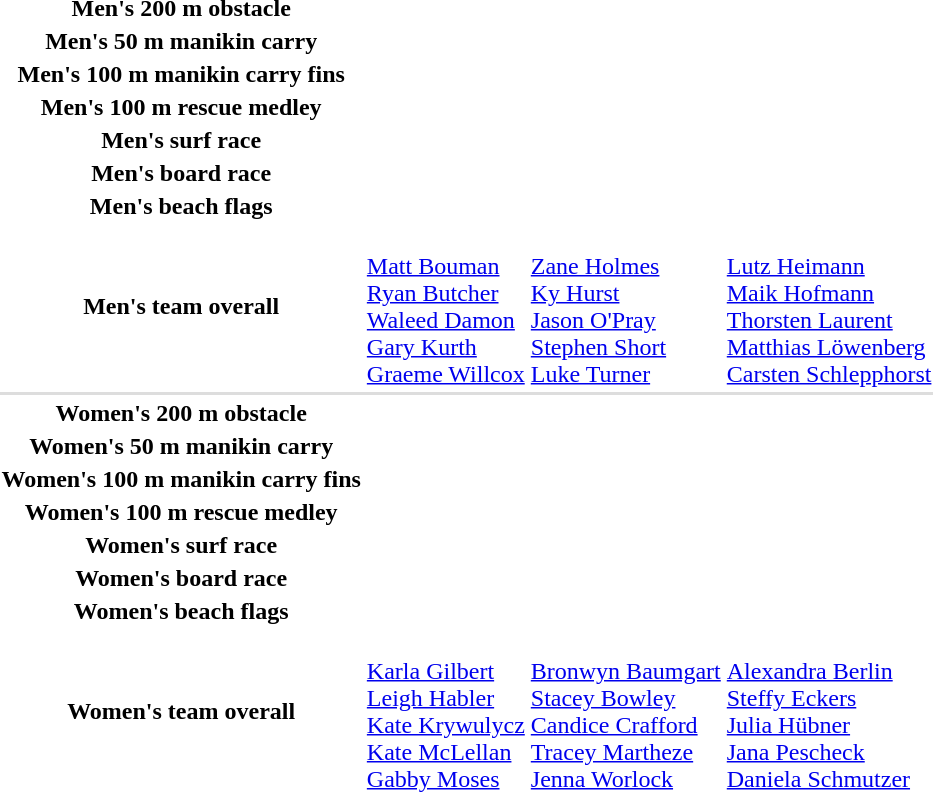<table>
<tr>
<th scope="row">Men's 200 m obstacle</th>
<td></td>
<td></td>
<td></td>
</tr>
<tr>
<th scope="row">Men's 50 m manikin carry</th>
<td></td>
<td></td>
<td></td>
</tr>
<tr>
<th scope="row">Men's 100 m manikin carry fins</th>
<td></td>
<td></td>
<td></td>
</tr>
<tr>
<th scope="row">Men's 100 m rescue medley</th>
<td></td>
<td></td>
<td></td>
</tr>
<tr>
<th scope="row">Men's surf race</th>
<td></td>
<td></td>
<td></td>
</tr>
<tr>
<th scope="row">Men's board race</th>
<td></td>
<td></td>
<td></td>
</tr>
<tr>
<th scope="row">Men's beach flags</th>
<td></td>
<td></td>
<td></td>
</tr>
<tr>
<th scope="row">Men's team overall</th>
<td><br><a href='#'>Matt Bouman</a><br><a href='#'>Ryan Butcher</a><br><a href='#'>Waleed Damon</a><br><a href='#'>Gary Kurth</a><br><a href='#'>Graeme Willcox</a></td>
<td><br><a href='#'>Zane Holmes</a><br><a href='#'>Ky Hurst</a><br><a href='#'>Jason O'Pray</a><br><a href='#'>Stephen Short</a><br><a href='#'>Luke Turner</a></td>
<td><br><a href='#'>Lutz Heimann</a><br><a href='#'>Maik Hofmann</a><br><a href='#'>Thorsten Laurent</a><br><a href='#'>Matthias Löwenberg</a><br><a href='#'>Carsten Schlepphorst</a></td>
</tr>
<tr bgcolor=#DDDDDD>
<td colspan=4></td>
</tr>
<tr>
<th scope="row">Women's 200 m obstacle</th>
<td></td>
<td></td>
<td></td>
</tr>
<tr>
<th scope="row">Women's 50 m manikin carry</th>
<td></td>
<td></td>
<td></td>
</tr>
<tr>
<th scope="row">Women's 100 m manikin carry fins</th>
<td></td>
<td></td>
<td></td>
</tr>
<tr>
<th scope="row">Women's 100 m rescue medley</th>
<td></td>
<td></td>
<td></td>
</tr>
<tr>
<th scope="row">Women's surf race</th>
<td></td>
<td></td>
<td></td>
</tr>
<tr>
<th scope="row">Women's board race</th>
<td></td>
<td></td>
<td></td>
</tr>
<tr>
<th scope="row">Women's beach flags</th>
<td></td>
<td></td>
<td></td>
</tr>
<tr>
<th scope="row">Women's team overall</th>
<td><br><a href='#'>Karla Gilbert</a><br><a href='#'>Leigh Habler</a><br><a href='#'>Kate Krywulycz</a><br><a href='#'>Kate McLellan</a><br><a href='#'>Gabby Moses</a></td>
<td><br><a href='#'>Bronwyn Baumgart</a><br><a href='#'>Stacey Bowley</a><br><a href='#'>Candice Crafford</a><br><a href='#'>Tracey Martheze</a><br><a href='#'>Jenna Worlock</a></td>
<td><br><a href='#'>Alexandra Berlin</a><br><a href='#'>Steffy Eckers</a><br><a href='#'>Julia Hübner</a><br><a href='#'>Jana Pescheck</a><br><a href='#'>Daniela Schmutzer</a></td>
</tr>
</table>
